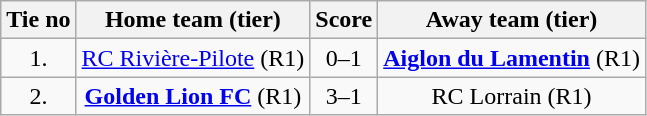<table class="wikitable" style="text-align: center">
<tr>
<th>Tie no</th>
<th>Home team (tier)</th>
<th>Score</th>
<th>Away team (tier)</th>
</tr>
<tr>
<td>1.</td>
<td> <a href='#'>RC Rivière-Pilote</a> (R1)</td>
<td>0–1</td>
<td><strong><a href='#'>Aiglon du Lamentin</a></strong> (R1) </td>
</tr>
<tr>
<td>2.</td>
<td> <strong><a href='#'>Golden Lion FC</a></strong> (R1)</td>
<td>3–1</td>
<td>RC Lorrain (R1) </td>
</tr>
</table>
